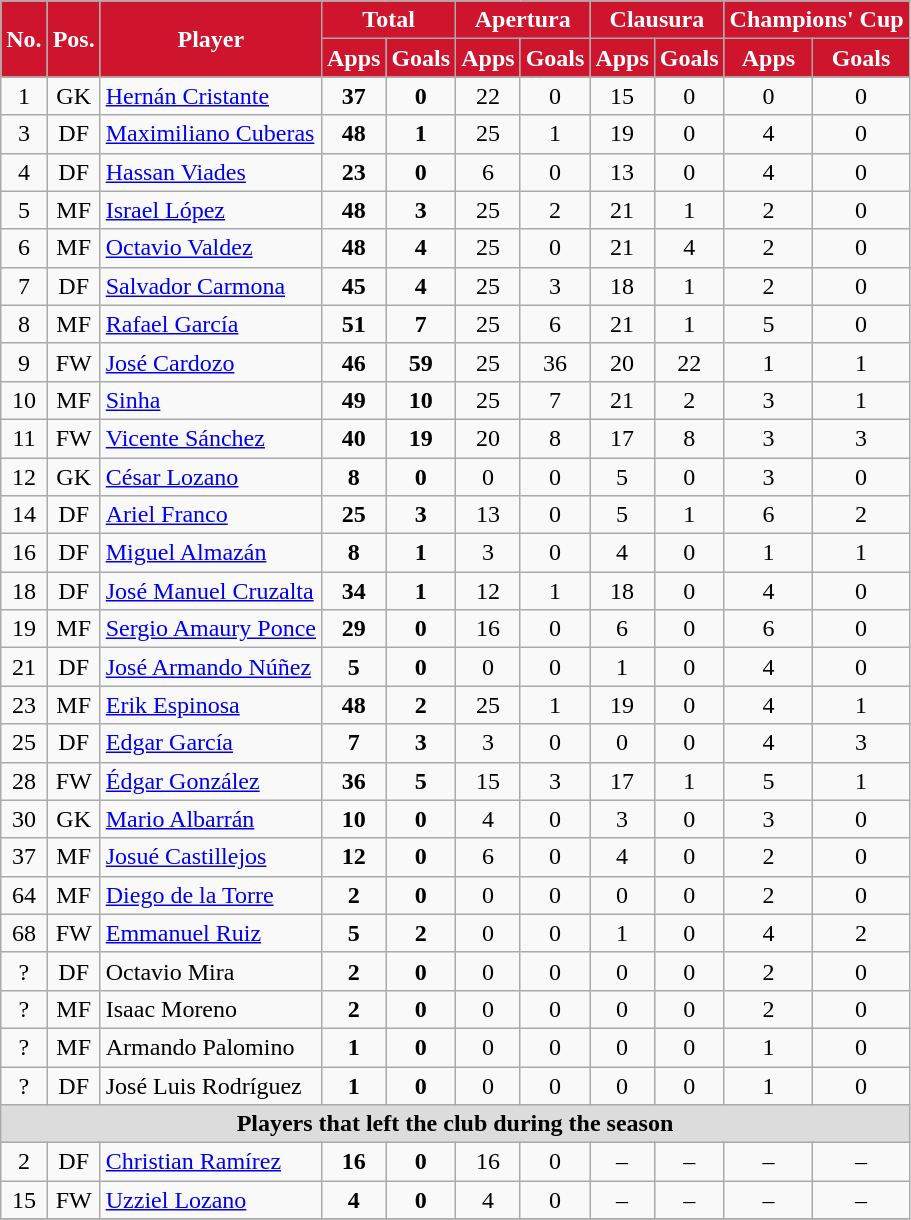<table class="wikitable sortable" style="text-align:center;">
<tr>
<th rowspan=2 style=background-color:#CF152D;color:#FFFFFF>No.</th>
<th rowspan=2 style=background-color:#CF152D;color:#FFFFFF>Pos.</th>
<th rowspan=2 style=background-color:#CF152D;color:#FFFFFF>Player</th>
<th colspan=2 style=background:#CF152D;color:#FFFFFF>Total</th>
<th colspan=2 style=background:#CF152D;color:#FFFFFF>Apertura</th>
<th colspan=2 style=background:#CF152D;color:#FFFFFF>Clausura</th>
<th colspan=2 style=background:#CF152D;color:#FFFFFF>Champions' Cup</th>
</tr>
<tr>
<th style=background-color:#CF152D;color:#FFFFFF>Apps</th>
<th style=background-color:#CF152D;color:#FFFFFF>Goals</th>
<th style=background-color:#CF152D;color:#FFFFFF>Apps</th>
<th style=background-color:#CF152D;color:#FFFFFF>Goals</th>
<th style=background-color:#CF152D;color:#FFFFFF>Apps</th>
<th style=background-color:#CF152D;color:#FFFFFF>Goals</th>
<th style=background-color:#CF152D;color:#FFFFFF>Apps</th>
<th style=background-color:#CF152D;color:#FFFFFF>Goals</th>
</tr>
<tr>
<td>1</td>
<td>GK</td>
<td align=left> <a href='#'>Hernán Cristante</a></td>
<td><strong>37</strong></td>
<td><strong>0</strong></td>
<td>22</td>
<td>0</td>
<td>15</td>
<td>0</td>
<td>0</td>
<td>0</td>
</tr>
<tr>
<td>3</td>
<td>DF</td>
<td align=left> <a href='#'>Maximiliano Cuberas</a></td>
<td><strong>48</strong></td>
<td><strong>1</strong></td>
<td>25</td>
<td>1</td>
<td>19</td>
<td>0</td>
<td>4</td>
<td>0</td>
</tr>
<tr>
<td>4</td>
<td>DF</td>
<td align=left> <a href='#'>Hassan Viades</a></td>
<td><strong>23</strong></td>
<td><strong>0</strong></td>
<td>6</td>
<td>0</td>
<td>13</td>
<td>0</td>
<td>4</td>
<td>0</td>
</tr>
<tr>
<td>5</td>
<td>MF</td>
<td align=left> <a href='#'>Israel López</a></td>
<td><strong>48</strong></td>
<td><strong>3</strong></td>
<td>25</td>
<td>2</td>
<td>21</td>
<td>1</td>
<td>2</td>
<td>0</td>
</tr>
<tr>
<td>6</td>
<td>MF</td>
<td align=left> <a href='#'>Octavio Valdez</a></td>
<td><strong>48</strong></td>
<td><strong>4</strong></td>
<td>25</td>
<td>0</td>
<td>21</td>
<td>4</td>
<td>2</td>
<td>0</td>
</tr>
<tr>
<td>7</td>
<td>DF</td>
<td align=left> <a href='#'>Salvador Carmona</a></td>
<td><strong>45</strong></td>
<td><strong>4</strong></td>
<td>25</td>
<td>3</td>
<td>18</td>
<td>1</td>
<td>2</td>
<td>0</td>
</tr>
<tr>
<td>8</td>
<td>MF</td>
<td align=left> <a href='#'>Rafael García</a></td>
<td><strong>51</strong></td>
<td><strong>7</strong></td>
<td>25</td>
<td>6</td>
<td>21</td>
<td>1</td>
<td>5</td>
<td>0</td>
</tr>
<tr>
<td>9</td>
<td>FW</td>
<td align=left> <a href='#'>José Cardozo</a></td>
<td><strong>46</strong></td>
<td><strong>59</strong></td>
<td>25</td>
<td>36</td>
<td>20</td>
<td>22</td>
<td>1</td>
<td>1</td>
</tr>
<tr>
<td>10</td>
<td>MF</td>
<td align=left> <a href='#'>Sinha</a></td>
<td><strong>49</strong></td>
<td><strong>10</strong></td>
<td>25</td>
<td>7</td>
<td>21</td>
<td>2</td>
<td>3</td>
<td>1</td>
</tr>
<tr>
<td>11</td>
<td>FW</td>
<td align=left> <a href='#'>Vicente Sánchez</a></td>
<td><strong>40</strong></td>
<td><strong>19</strong></td>
<td>20</td>
<td>8</td>
<td>17</td>
<td>8</td>
<td>3</td>
<td>3</td>
</tr>
<tr>
<td>12</td>
<td>GK</td>
<td align=left> <a href='#'>César Lozano</a></td>
<td><strong>8</strong></td>
<td><strong>0</strong></td>
<td>0</td>
<td>0</td>
<td>5</td>
<td>0</td>
<td>3</td>
<td>0</td>
</tr>
<tr>
<td>14</td>
<td>DF</td>
<td align=left> <a href='#'>Ariel Franco</a></td>
<td><strong>25</strong></td>
<td><strong>3</strong></td>
<td>13</td>
<td>0</td>
<td>5</td>
<td>1</td>
<td>6</td>
<td>2</td>
</tr>
<tr>
<td>16</td>
<td>DF</td>
<td align=left> <a href='#'>Miguel Almazán</a></td>
<td><strong>8</strong></td>
<td><strong>1</strong></td>
<td>3</td>
<td>0</td>
<td>4</td>
<td>0</td>
<td>1</td>
<td>1</td>
</tr>
<tr>
<td>18</td>
<td>DF</td>
<td align=left> <a href='#'>José Manuel Cruzalta</a></td>
<td><strong>34</strong></td>
<td><strong>1</strong></td>
<td>12</td>
<td>1</td>
<td>18</td>
<td>0</td>
<td>4</td>
<td>0</td>
</tr>
<tr>
<td>19</td>
<td>MF</td>
<td align=left> <a href='#'>Sergio Amaury Ponce</a></td>
<td><strong>29</strong></td>
<td><strong>0</strong></td>
<td>16</td>
<td>0</td>
<td>6</td>
<td>0</td>
<td>6</td>
<td>0</td>
</tr>
<tr>
<td>21</td>
<td>DF</td>
<td align=left> <a href='#'>José Armando Núñez</a></td>
<td><strong>5</strong></td>
<td><strong>0</strong></td>
<td>0</td>
<td>0</td>
<td>1</td>
<td>0</td>
<td>4</td>
<td>0</td>
</tr>
<tr>
<td>23</td>
<td>MF</td>
<td align=left> <a href='#'>Erik Espinosa</a></td>
<td><strong>48</strong></td>
<td><strong>2</strong></td>
<td>25</td>
<td>1</td>
<td>19</td>
<td>0</td>
<td>4</td>
<td>1</td>
</tr>
<tr>
<td>25</td>
<td>DF</td>
<td align=left> <a href='#'>Edgar García</a></td>
<td><strong>7</strong></td>
<td><strong>3</strong></td>
<td>3</td>
<td>0</td>
<td>0</td>
<td>0</td>
<td>4</td>
<td>3</td>
</tr>
<tr>
<td>28</td>
<td>FW</td>
<td align=left> <a href='#'>Édgar González</a></td>
<td><strong>36</strong></td>
<td><strong>5</strong></td>
<td>15</td>
<td>3</td>
<td>17</td>
<td>1</td>
<td>5</td>
<td>1</td>
</tr>
<tr>
<td>30</td>
<td>GK</td>
<td align=left> <a href='#'>Mario Albarrán</a></td>
<td><strong>10</strong></td>
<td><strong>0</strong></td>
<td>4</td>
<td>0</td>
<td>3</td>
<td>0</td>
<td>3</td>
<td>0</td>
</tr>
<tr>
<td>37</td>
<td>MF</td>
<td align=left> <a href='#'>Josué Castillejos</a></td>
<td><strong>12</strong></td>
<td><strong>0</strong></td>
<td>6</td>
<td>0</td>
<td>4</td>
<td>0</td>
<td>2</td>
<td>0</td>
</tr>
<tr>
<td>64</td>
<td>MF</td>
<td align=left> <a href='#'>Diego de la Torre</a></td>
<td><strong>2</strong></td>
<td><strong>0</strong></td>
<td>0</td>
<td>0</td>
<td>0</td>
<td>0</td>
<td>2</td>
<td>0</td>
</tr>
<tr>
<td>68</td>
<td>FW</td>
<td align=left> <a href='#'>Emmanuel Ruiz</a></td>
<td><strong>5</strong></td>
<td><strong>2</strong></td>
<td>0</td>
<td>0</td>
<td>1</td>
<td>0</td>
<td>4</td>
<td>2</td>
</tr>
<tr>
<td>?</td>
<td>DF</td>
<td align=left> Octavio Mira</td>
<td><strong>2</strong></td>
<td><strong>0</strong></td>
<td>0</td>
<td>0</td>
<td>0</td>
<td>0</td>
<td>2</td>
<td>0</td>
</tr>
<tr>
<td>?</td>
<td>MF</td>
<td align=left> Isaac Moreno</td>
<td><strong>2</strong></td>
<td><strong>0</strong></td>
<td>0</td>
<td>0</td>
<td>0</td>
<td>0</td>
<td>2</td>
<td>0</td>
</tr>
<tr>
<td>?</td>
<td>MF</td>
<td align=left> Armando Palomino</td>
<td><strong>1</strong></td>
<td><strong>0</strong></td>
<td>0</td>
<td>0</td>
<td>0</td>
<td>0</td>
<td>1</td>
<td>0</td>
</tr>
<tr>
<td>?</td>
<td>DF</td>
<td align=left> José Luis Rodríguez</td>
<td><strong>1</strong></td>
<td><strong>0</strong></td>
<td>0</td>
<td>0</td>
<td>0</td>
<td>0</td>
<td>1</td>
<td>0</td>
</tr>
<tr>
<th colspan=11 style=background:#dcdcdc>Players that left the club during the season</th>
</tr>
<tr>
<td>2</td>
<td>DF</td>
<td align=left> <a href='#'>Christian Ramírez</a></td>
<td><strong>16</strong></td>
<td><strong>0</strong></td>
<td>16</td>
<td>0</td>
<td>–</td>
<td>–</td>
<td>–</td>
<td>–</td>
</tr>
<tr>
<td>15</td>
<td>FW</td>
<td align=left> <a href='#'>Uzziel Lozano</a></td>
<td><strong>4</strong></td>
<td><strong>0</strong></td>
<td>4</td>
<td>0</td>
<td>–</td>
<td>–</td>
<td>–</td>
<td>–</td>
</tr>
<tr>
</tr>
</table>
